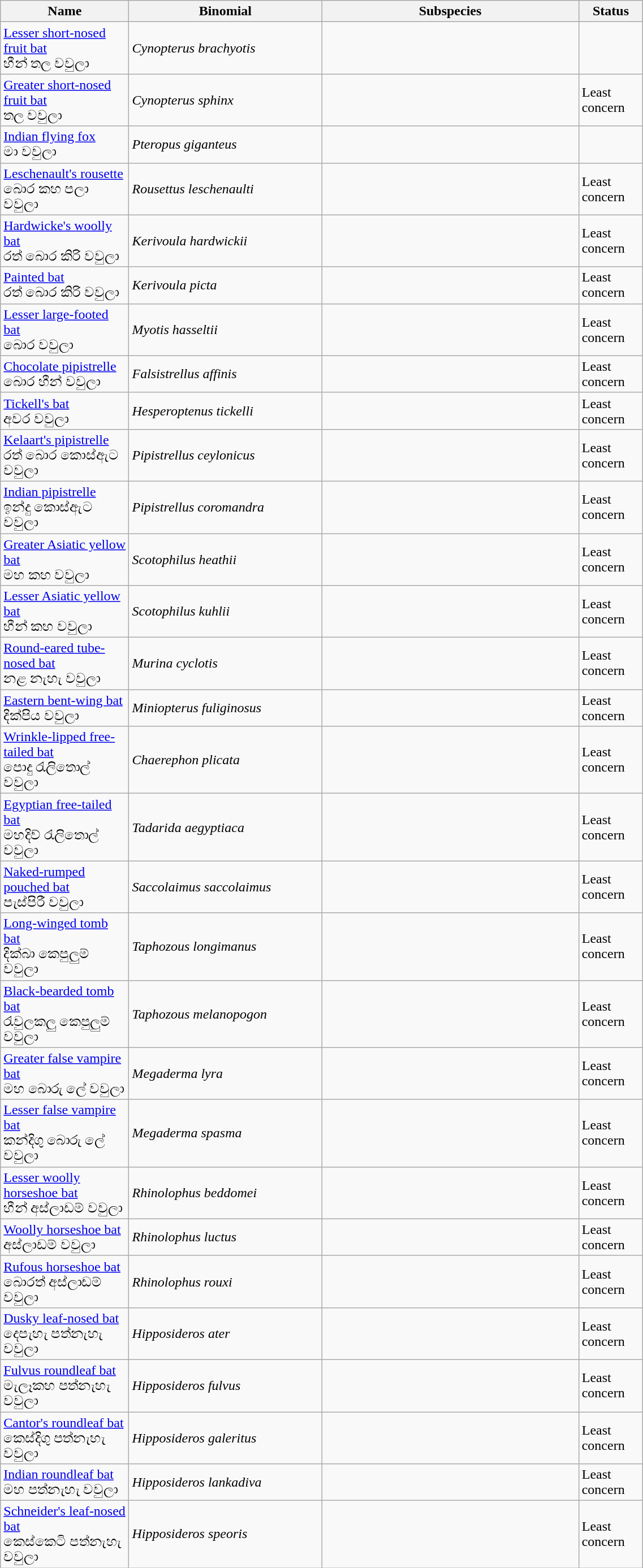<table width=60% class="wikitable">
<tr>
<th width=20%>Name</th>
<th width=30%>Binomial</th>
<th width=40%>Subspecies</th>
<th width=30%>Status</th>
</tr>
<tr>
<td><a href='#'>Lesser short-nosed fruit bat</a><br>හීන් තල වවුලා<br></td>
<td><em>Cynopterus brachyotis</em></td>
<td></td>
<td></td>
</tr>
<tr>
<td><a href='#'>Greater short-nosed fruit bat</a><br>තල වවුලා<br></td>
<td><em>Cynopterus sphinx</em></td>
<td></td>
<td>Least concern</td>
</tr>
<tr>
<td><a href='#'>Indian flying fox</a><br>මා වවුලා<br></td>
<td><em>Pteropus giganteus</em></td>
<td></td>
<td></td>
</tr>
<tr>
<td><a href='#'>Leschenault's rousette</a><br>බොර කහ පලා වවුලා</td>
<td><em>Rousettus leschenaulti</em></td>
<td></td>
<td>Least concern</td>
</tr>
<tr>
<td><a href='#'>Hardwicke's woolly bat</a><br>රත් බොර කිරි වවුලා</td>
<td><em>Kerivoula hardwickii</em></td>
<td></td>
<td>Least concern</td>
</tr>
<tr>
<td><a href='#'>Painted bat</a><br>රත් බොර කිරි වවුලා<br></td>
<td><em>Kerivoula picta</em></td>
<td></td>
<td>Least concern</td>
</tr>
<tr>
<td><a href='#'>Lesser large-footed bat</a><br>බොර වවුලා</td>
<td><em>Myotis hasseltii</em></td>
<td></td>
<td>Least concern</td>
</tr>
<tr>
<td><a href='#'>Chocolate pipistrelle</a><br>බොර හීන් වවුලා</td>
<td><em>Falsistrellus affinis</em></td>
<td></td>
<td>Least concern</td>
</tr>
<tr>
<td><a href='#'>Tickell's bat</a><br>අවර වවුලා</td>
<td><em>Hesperoptenus tickelli</em></td>
<td></td>
<td>Least concern</td>
</tr>
<tr>
<td><a href='#'>Kelaart's pipistrelle</a><br>රත් බොර කොස්ඇට වවුලා</td>
<td><em>Pipistrellus ceylonicus</em></td>
<td></td>
<td>Least concern</td>
</tr>
<tr>
<td><a href='#'>Indian pipistrelle</a><br>ඉන්දු කොස්ඇට වවුලා<br></td>
<td><em>Pipistrellus coromandra</em></td>
<td></td>
<td>Least concern</td>
</tr>
<tr>
<td><a href='#'>Greater Asiatic yellow bat</a><br>මහ කහ වවුලා</td>
<td><em>Scotophilus heathii</em></td>
<td></td>
<td>Least concern</td>
</tr>
<tr>
<td><a href='#'>Lesser Asiatic yellow bat</a><br>හීන් කහ වවුලා<br></td>
<td><em>Scotophilus kuhlii</em></td>
<td></td>
<td>Least concern</td>
</tr>
<tr>
<td><a href='#'>Round-eared tube-nosed bat</a><br>නළ නැහැ වවුලා</td>
<td><em>Murina cyclotis</em></td>
<td></td>
<td>Least concern</td>
</tr>
<tr>
<td><a href='#'>Eastern bent-wing bat</a><br>දික්පිය වවුලා</td>
<td><em>Miniopterus fuliginosus</em></td>
<td></td>
<td>Least concern</td>
</tr>
<tr>
<td><a href='#'>Wrinkle-lipped free-tailed bat</a><br>පොදු ‍රැලිතොල් වවුලා<br></td>
<td><em>Chaerephon plicata</em></td>
<td></td>
<td>Least concern</td>
</tr>
<tr>
<td><a href='#'>Egyptian free-tailed bat</a><br>මහදිව් ‍රැලිතොල් වවුලා<br></td>
<td><em>Tadarida aegyptiaca</em></td>
<td></td>
<td>Least concern</td>
</tr>
<tr>
<td><a href='#'>Naked-rumped pouched bat</a><br>පැස්පිරී වවුලා</td>
<td><em>Saccolaimus saccolaimus</em></td>
<td></td>
<td>Least concern</td>
</tr>
<tr>
<td><a href='#'>Long-winged tomb bat</a><br>දික්බා කෙපුලුම් වවුලා<br></td>
<td><em>Taphozous longimanus</em></td>
<td></td>
<td>Least concern</td>
</tr>
<tr>
<td><a href='#'>Black-bearded tomb bat</a><br>රැවුලකලු කෙපුලුම් වවුලා<br></td>
<td><em>Taphozous melanopogon</em></td>
<td></td>
<td>Least concern</td>
</tr>
<tr>
<td><a href='#'>Greater false vampire bat</a><br>මහ බොරු ලේ වවුලා<br></td>
<td><em>Megaderma lyra</em></td>
<td></td>
<td>Least concern</td>
</tr>
<tr>
<td><a href='#'>Lesser false vampire bat</a><br>කන්දිගු බොරු ලේ වවුලා<br></td>
<td><em>Megaderma spasma</em></td>
<td></td>
<td>Least concern</td>
</tr>
<tr>
<td><a href='#'>Lesser woolly horseshoe bat</a><br>හීන් අස්ලාඩම් වවුලා<br></td>
<td><em>Rhinolophus beddomei</em></td>
<td></td>
<td>Least concern</td>
</tr>
<tr>
<td><a href='#'>Woolly horseshoe bat</a><br>අස්ලාඩම් වවුලා</td>
<td><em>Rhinolophus luctus</em></td>
<td></td>
<td>Least concern</td>
</tr>
<tr>
<td><a href='#'>Rufous horseshoe bat</a><br>බොරත් අස්ලාඩම් වවුලා<br></td>
<td><em>Rhinolophus rouxi</em></td>
<td></td>
<td>Least concern</td>
</tr>
<tr>
<td><a href='#'>Dusky leaf-nosed bat</a><br>දෙපැහැ පත්නැහැ වවුලා</td>
<td><em>Hipposideros ater</em></td>
<td></td>
<td>Least concern</td>
</tr>
<tr>
<td><a href='#'>Fulvus roundleaf bat</a><br>මැලෑකහ පත්නැහැ වවුලා<br></td>
<td><em>Hipposideros fulvus</em></td>
<td></td>
<td>Least concern</td>
</tr>
<tr>
<td><a href='#'>Cantor's roundleaf bat</a><br>කෙස්දිගු පත්නැහැ වවුලා</td>
<td><em>Hipposideros galeritus</em></td>
<td></td>
<td>Least concern</td>
</tr>
<tr>
<td><a href='#'>Indian roundleaf bat</a><br>මහ පත්නැහැ වවුලා<br></td>
<td><em>Hipposideros lankadiva</em></td>
<td></td>
<td>Least concern</td>
</tr>
<tr>
<td><a href='#'>Schneider's leaf-nosed bat</a><br>කෙස්කෙටි පත්නැහැ වවුලා<br></td>
<td><em>Hipposideros speoris</em></td>
<td></td>
<td>Least concern</td>
</tr>
</table>
